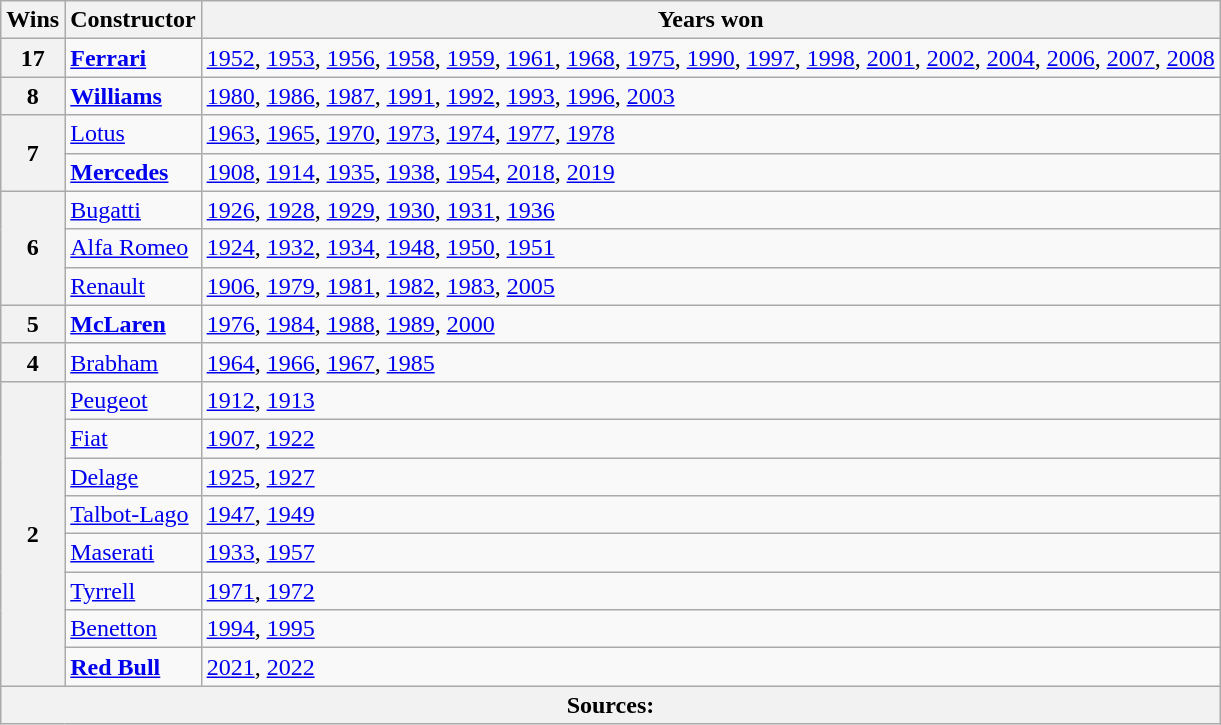<table class="wikitable">
<tr>
<th>Wins</th>
<th>Constructor</th>
<th>Years won</th>
</tr>
<tr>
<th>17</th>
<td> <strong><a href='#'>Ferrari</a></strong></td>
<td><a href='#'>1952</a>, <a href='#'>1953</a>, <a href='#'>1956</a>, <a href='#'>1958</a>, <a href='#'>1959</a>, <a href='#'>1961</a>, <a href='#'>1968</a>, <a href='#'>1975</a>, <a href='#'>1990</a>, <a href='#'>1997</a>, <a href='#'>1998</a>, <a href='#'>2001</a>, <a href='#'>2002</a>, <a href='#'>2004</a>, <a href='#'>2006</a>, <a href='#'>2007</a>, <a href='#'>2008</a></td>
</tr>
<tr>
<th>8</th>
<td> <strong><a href='#'>Williams</a></strong></td>
<td><a href='#'>1980</a>, <a href='#'>1986</a>, <a href='#'>1987</a>, <a href='#'>1991</a>, <a href='#'>1992</a>, <a href='#'>1993</a>, <a href='#'>1996</a>, <a href='#'>2003</a></td>
</tr>
<tr>
<th rowspan="2">7</th>
<td> <a href='#'>Lotus</a></td>
<td><a href='#'>1963</a>, <a href='#'>1965</a>, <a href='#'>1970</a>, <a href='#'>1973</a>, <a href='#'>1974</a>, <a href='#'>1977</a>, <a href='#'>1978</a></td>
</tr>
<tr>
<td> <strong><a href='#'>Mercedes</a></strong></td>
<td><span><a href='#'>1908</a></span>, <span><a href='#'>1914</a></span>, <span><a href='#'>1935</a></span>, <span><a href='#'>1938</a></span>, <a href='#'>1954</a>, <a href='#'>2018</a>, <a href='#'>2019</a></td>
</tr>
<tr>
<th rowspan="3">6</th>
<td> <a href='#'>Bugatti</a></td>
<td><span><a href='#'>1926</a></span>, <span><a href='#'>1928</a></span>, <span><a href='#'>1929</a></span>, <span> <a href='#'>1930</a></span>, <span><a href='#'>1931</a></span>, <span><a href='#'>1936</a></span></td>
</tr>
<tr>
<td> <a href='#'>Alfa Romeo</a></td>
<td><span><a href='#'>1924</a></span>, <span><a href='#'>1932</a></span>, <span><a href='#'>1934</a></span>, <span><a href='#'>1948</a></span>, <a href='#'>1950</a>, <a href='#'>1951</a></td>
</tr>
<tr>
<td> <a href='#'>Renault</a></td>
<td><span><a href='#'>1906</a></span>, <a href='#'>1979</a>, <a href='#'>1981</a>, <a href='#'>1982</a>, <a href='#'>1983</a>, <a href='#'>2005</a></td>
</tr>
<tr>
<th>5</th>
<td> <strong><a href='#'>McLaren</a></strong></td>
<td><a href='#'>1976</a>, <a href='#'>1984</a>, <a href='#'>1988</a>, <a href='#'>1989</a>, <a href='#'>2000</a></td>
</tr>
<tr>
<th>4</th>
<td> <a href='#'>Brabham</a></td>
<td><a href='#'>1964</a>, <a href='#'>1966</a>, <a href='#'>1967</a>, <a href='#'>1985</a></td>
</tr>
<tr>
<th rowspan="8">2</th>
<td> <a href='#'>Peugeot</a></td>
<td><span><a href='#'>1912</a></span>, <span><a href='#'>1913</a></span></td>
</tr>
<tr>
<td> <a href='#'>Fiat</a></td>
<td><span><a href='#'>1907</a></span>, <span><a href='#'>1922</a></span></td>
</tr>
<tr>
<td> <a href='#'>Delage</a></td>
<td><span><a href='#'>1925</a></span>, <span><a href='#'>1927</a></span></td>
</tr>
<tr>
<td> <a href='#'>Talbot-Lago</a></td>
<td><span><a href='#'>1947</a></span>, <span><a href='#'>1949</a></span></td>
</tr>
<tr>
<td> <a href='#'>Maserati</a></td>
<td><span><a href='#'>1933</a></span>, <a href='#'>1957</a></td>
</tr>
<tr>
<td> <a href='#'>Tyrrell</a></td>
<td><a href='#'>1971</a>, <a href='#'>1972</a></td>
</tr>
<tr>
<td> <a href='#'>Benetton</a></td>
<td><a href='#'>1994</a>, <a href='#'>1995</a></td>
</tr>
<tr>
<td> <strong><a href='#'>Red Bull</a></strong></td>
<td><a href='#'>2021</a>, <a href='#'>2022</a></td>
</tr>
<tr>
<th colspan=3>Sources:</th>
</tr>
</table>
